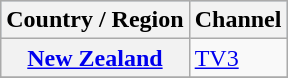<table class="wikitable plainrowheaders">
<tr style="background:#B0C4DE;">
<th scope="col">Country / Region</th>
<th scope="col">Channel</th>
</tr>
<tr>
<th scope="row"><a href='#'>New Zealand</a></th>
<td><a href='#'>TV3</a></td>
</tr>
<tr>
</tr>
</table>
